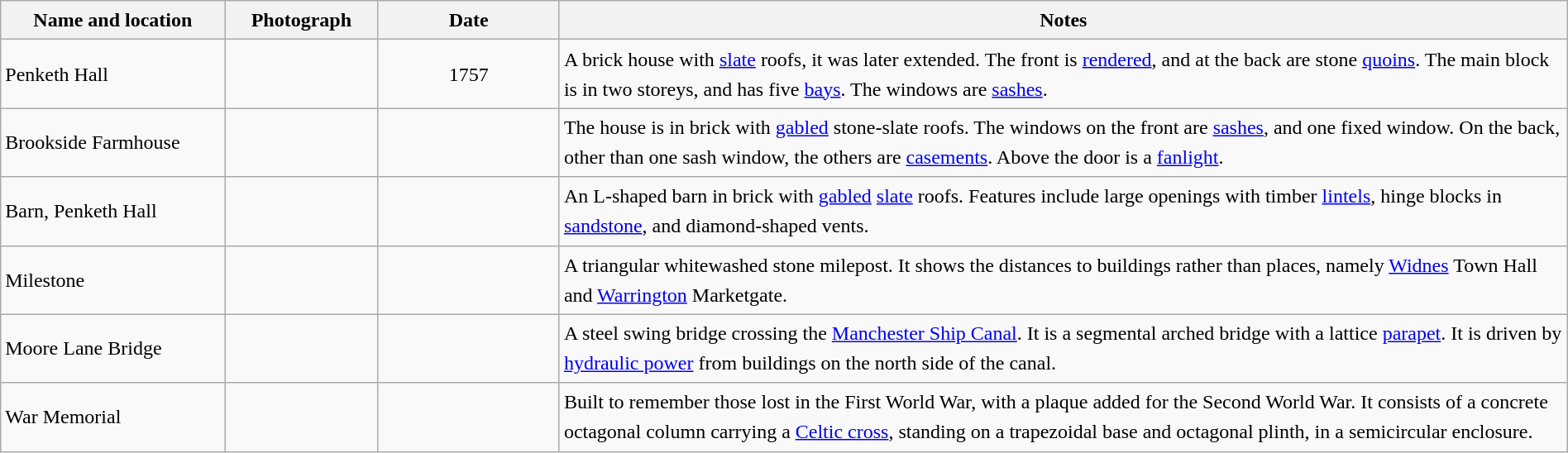<table class="wikitable sortable plainrowheaders" style="width:100%;border:0px;text-align:left;line-height:150%;">
<tr>
<th scope="col"  style="width:150px">Name and location</th>
<th scope="col"  style="width:100px" class="unsortable">Photograph</th>
<th scope="col"  style="width:120px">Date</th>
<th scope="col"  style="width:700px" class="unsortable">Notes</th>
</tr>
<tr>
<td>Penketh Hall<br><small></small></td>
<td></td>
<td align="center">1757</td>
<td>A brick house with <a href='#'>slate</a> roofs, it was later extended.  The front is <a href='#'>rendered</a>, and at the back are stone <a href='#'>quoins</a>.  The main block is in two storeys, and has five <a href='#'>bays</a>.  The windows are <a href='#'>sashes</a>.</td>
</tr>
<tr>
<td>Brookside Farmhouse<br><small></small></td>
<td></td>
<td align="center"></td>
<td>The house is in brick with <a href='#'>gabled</a> stone-slate roofs. The windows on the front are <a href='#'>sashes</a>, and one fixed window.  On the back, other than one sash window, the others are <a href='#'>casements</a>.  Above the door is a <a href='#'>fanlight</a>.</td>
</tr>
<tr>
<td>Barn, Penketh Hall<br><small></small></td>
<td></td>
<td align="center"></td>
<td>An L-shaped barn in brick with <a href='#'>gabled</a> <a href='#'>slate</a> roofs.  Features include large openings with timber <a href='#'>lintels</a>, hinge blocks in <a href='#'>sandstone</a>, and diamond-shaped vents.</td>
</tr>
<tr>
<td>Milestone<br><small></small></td>
<td></td>
<td align="center"></td>
<td>A triangular whitewashed stone milepost.  It shows the distances to buildings rather than places, namely <a href='#'>Widnes</a> Town Hall and <a href='#'>Warrington</a> Marketgate.</td>
</tr>
<tr>
<td>Moore Lane Bridge<br><small></small></td>
<td></td>
<td align="center"></td>
<td>A steel swing bridge crossing the <a href='#'>Manchester Ship Canal</a>. It is a segmental arched bridge with a lattice <a href='#'>parapet</a>.  It is driven by <a href='#'>hydraulic power</a> from buildings on the north side of the canal.</td>
</tr>
<tr>
<td>War Memorial<br><small></small></td>
<td></td>
<td align="center"></td>
<td>Built to remember those lost in the First World War, with a plaque added for the Second World War.  It consists of a concrete octagonal column carrying a <a href='#'>Celtic cross</a>, standing on a trapezoidal base and octagonal plinth, in a semicircular enclosure.</td>
</tr>
<tr>
</tr>
</table>
